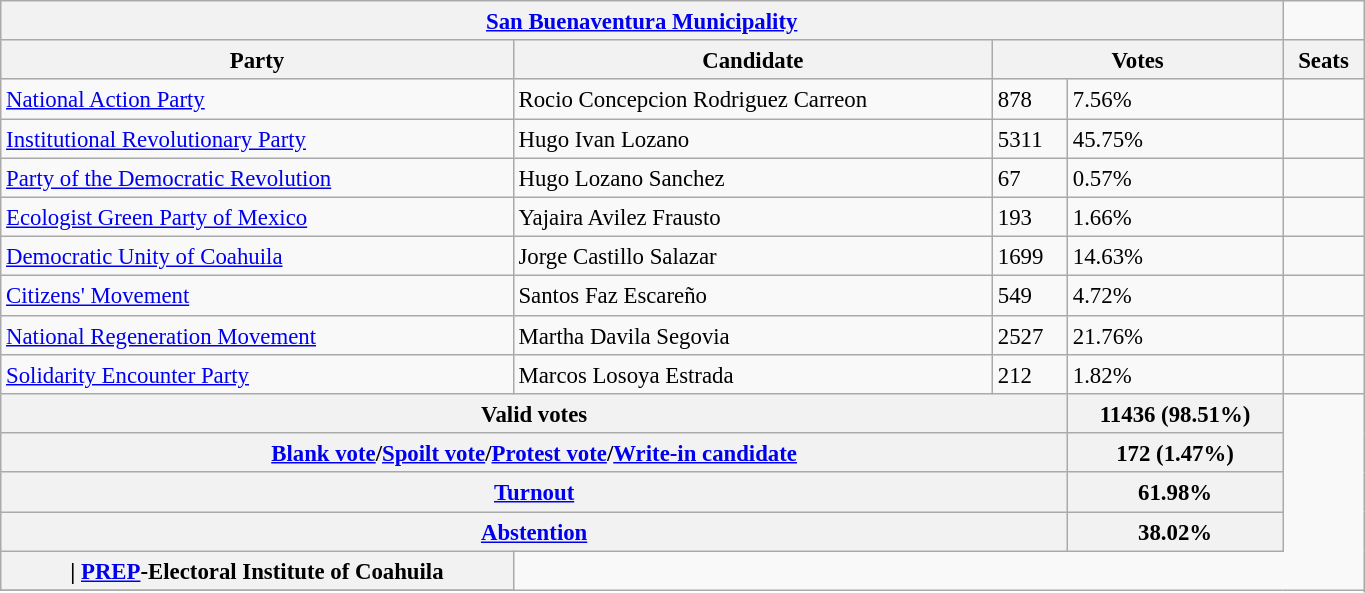<table class="wikitable collapsible collapsed" style="font-size:95%; width:72%; line-height:126%; margin-bottom:0">
<tr>
<th Colspan = 4><strong><a href='#'>San Buenaventura Municipality</a></strong></th>
</tr>
<tr style="background:#efefef;">
<th Colspan = 1><strong>Party</strong></th>
<th Colspan = 1><strong>Candidate</strong></th>
<th Colspan = 2><strong>Votes</strong></th>
<th Colspan = 1><strong>Seats</strong></th>
</tr>
<tr>
<td> <a href='#'>National Action Party</a></td>
<td>Rocio Concepcion Rodriguez Carreon</td>
<td>878</td>
<td>7.56%</td>
<td></td>
</tr>
<tr>
<td> <a href='#'>Institutional Revolutionary Party</a></td>
<td>Hugo Ivan Lozano</td>
<td>5311</td>
<td>45.75%</td>
<td></td>
</tr>
<tr>
<td> <a href='#'>Party of the Democratic Revolution</a></td>
<td>Hugo Lozano Sanchez</td>
<td>67</td>
<td>0.57%</td>
<td></td>
</tr>
<tr>
<td> <a href='#'>Ecologist Green Party of Mexico</a></td>
<td>Yajaira Avilez Frausto</td>
<td>193</td>
<td>1.66%</td>
<td></td>
</tr>
<tr>
<td><a href='#'>Democratic Unity of Coahuila</a></td>
<td>Jorge Castillo Salazar</td>
<td>1699</td>
<td>14.63%</td>
<td></td>
</tr>
<tr>
<td> <a href='#'>Citizens' Movement</a></td>
<td>Santos Faz Escareño</td>
<td>549</td>
<td>4.72%</td>
<td></td>
</tr>
<tr>
<td> <a href='#'>National Regeneration Movement</a></td>
<td>Martha Davila Segovia</td>
<td>2527</td>
<td>21.76%</td>
<td></td>
</tr>
<tr>
<td> <a href='#'>Solidarity Encounter Party</a></td>
<td>Marcos Losoya Estrada</td>
<td>212</td>
<td>1.82%</td>
<td></td>
</tr>
<tr>
<th Colspan = 3><strong>Valid votes</strong></th>
<th>11436 (98.51%)</th>
</tr>
<tr>
<th Colspan = 3><strong><a href='#'>Blank vote</a>/<a href='#'>Spoilt vote</a>/<a href='#'>Protest vote</a>/<a href='#'>Write-in candidate</a></strong></th>
<th>172 (1.47%)</th>
</tr>
<tr>
<th Colspan = 3><strong><a href='#'>Turnout</a></strong></th>
<th>61.98%</th>
</tr>
<tr>
<th Colspan = 3><strong><a href='#'>Abstention</a></strong></th>
<th>38.02%</th>
</tr>
<tr>
<th Colspan =>| <a href='#'>PREP</a>-Electoral Institute of Coahuila</th>
</tr>
<tr>
</tr>
</table>
